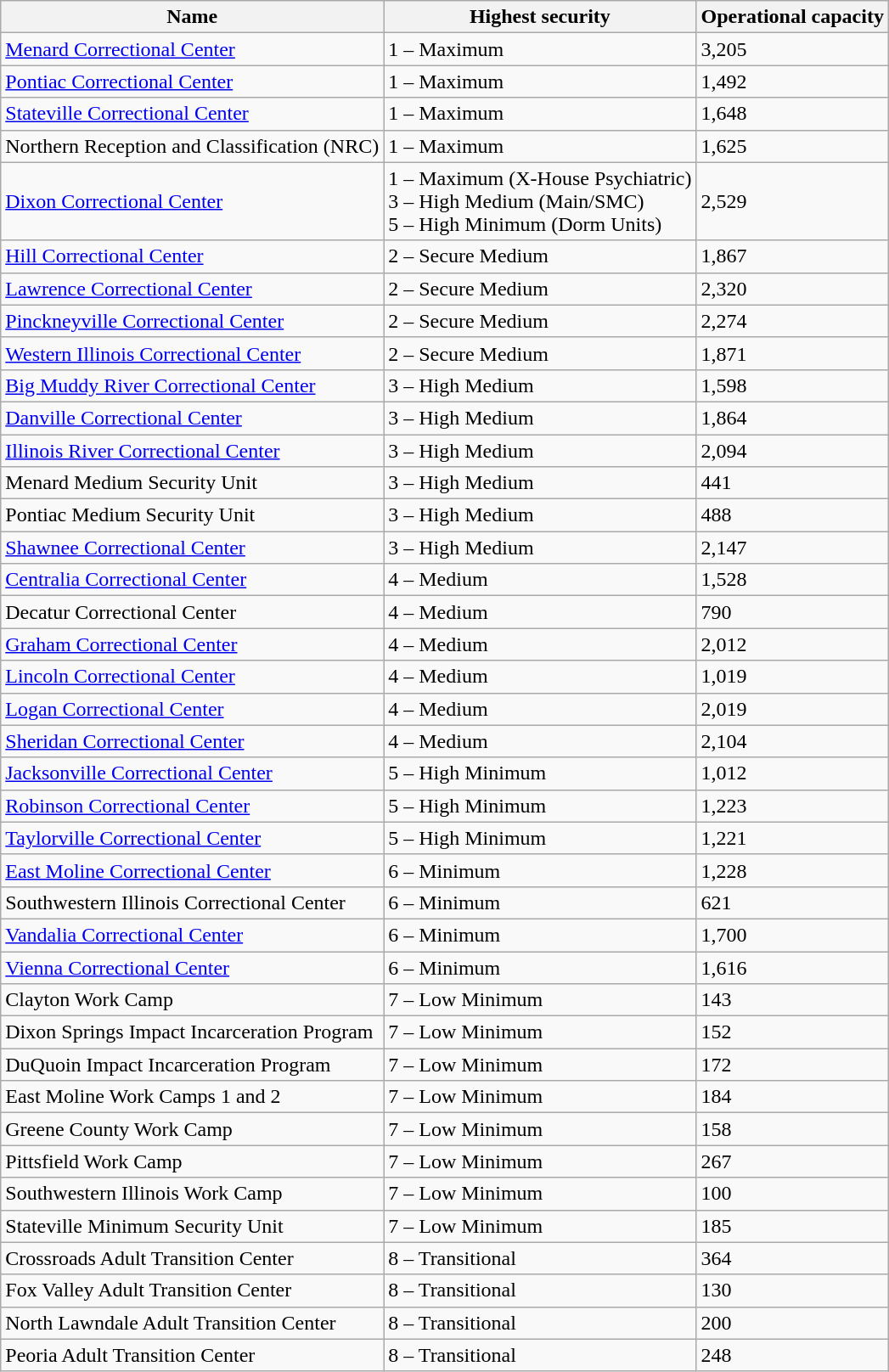<table class="wikitable sortable">
<tr>
<th>Name</th>
<th>Highest security</th>
<th>Operational capacity</th>
</tr>
<tr>
<td><a href='#'>Menard Correctional Center</a></td>
<td>1 – Maximum</td>
<td>3,205</td>
</tr>
<tr>
<td><a href='#'>Pontiac Correctional Center</a></td>
<td>1 – Maximum</td>
<td>1,492</td>
</tr>
<tr>
<td><a href='#'>Stateville Correctional Center</a></td>
<td>1 – Maximum</td>
<td>1,648</td>
</tr>
<tr>
<td>Northern Reception and Classification (NRC)</td>
<td>1 – Maximum</td>
<td>1,625</td>
</tr>
<tr>
<td><a href='#'>Dixon Correctional Center</a></td>
<td>1 – Maximum (X-House Psychiatric) <br> 3 – High Medium (Main/SMC) <br> 5 – High Minimum (Dorm Units)</td>
<td>2,529</td>
</tr>
<tr>
<td><a href='#'>Hill Correctional Center</a></td>
<td>2 – Secure Medium</td>
<td>1,867</td>
</tr>
<tr>
<td><a href='#'>Lawrence Correctional Center</a></td>
<td>2 – Secure Medium</td>
<td>2,320</td>
</tr>
<tr>
<td><a href='#'>Pinckneyville Correctional Center</a></td>
<td>2 – Secure Medium</td>
<td>2,274</td>
</tr>
<tr>
<td><a href='#'>Western Illinois Correctional Center</a></td>
<td>2 – Secure Medium</td>
<td>1,871</td>
</tr>
<tr>
<td><a href='#'>Big Muddy River Correctional Center</a></td>
<td>3 – High Medium</td>
<td>1,598</td>
</tr>
<tr>
<td><a href='#'>Danville Correctional Center</a></td>
<td>3 – High Medium</td>
<td>1,864</td>
</tr>
<tr>
<td><a href='#'>Illinois River Correctional Center</a></td>
<td>3 – High Medium</td>
<td>2,094</td>
</tr>
<tr>
<td>Menard Medium Security Unit</td>
<td>3 – High Medium</td>
<td>441</td>
</tr>
<tr>
<td>Pontiac Medium Security Unit</td>
<td>3 – High Medium</td>
<td>488</td>
</tr>
<tr>
<td><a href='#'>Shawnee Correctional Center</a></td>
<td>3 – High Medium</td>
<td>2,147</td>
</tr>
<tr>
<td><a href='#'>Centralia Correctional Center</a></td>
<td>4 – Medium</td>
<td>1,528</td>
</tr>
<tr>
<td>Decatur Correctional Center</td>
<td>4 – Medium</td>
<td>790</td>
</tr>
<tr>
<td><a href='#'>Graham Correctional Center</a></td>
<td>4 – Medium</td>
<td>2,012</td>
</tr>
<tr>
<td><a href='#'>Lincoln Correctional Center</a></td>
<td>4 – Medium</td>
<td>1,019</td>
</tr>
<tr>
<td><a href='#'>Logan Correctional Center</a></td>
<td>4 – Medium</td>
<td>2,019</td>
</tr>
<tr>
<td><a href='#'>Sheridan Correctional Center</a></td>
<td>4 – Medium</td>
<td>2,104</td>
</tr>
<tr>
<td><a href='#'>Jacksonville Correctional Center</a></td>
<td>5 – High Minimum</td>
<td>1,012</td>
</tr>
<tr>
<td><a href='#'>Robinson Correctional Center</a></td>
<td>5 – High Minimum</td>
<td>1,223</td>
</tr>
<tr>
<td><a href='#'>Taylorville Correctional Center</a></td>
<td>5 – High Minimum</td>
<td>1,221</td>
</tr>
<tr>
<td><a href='#'>East Moline Correctional Center</a></td>
<td>6 – Minimum</td>
<td>1,228</td>
</tr>
<tr>
<td>Southwestern Illinois Correctional Center</td>
<td>6 – Minimum</td>
<td>621</td>
</tr>
<tr>
<td><a href='#'>Vandalia Correctional Center</a></td>
<td>6 – Minimum</td>
<td>1,700</td>
</tr>
<tr>
<td><a href='#'>Vienna Correctional Center</a></td>
<td>6 – Minimum</td>
<td>1,616</td>
</tr>
<tr>
<td>Clayton Work Camp</td>
<td>7 – Low Minimum</td>
<td>143</td>
</tr>
<tr>
<td>Dixon Springs Impact Incarceration Program</td>
<td>7 – Low Minimum</td>
<td>152</td>
</tr>
<tr>
<td>DuQuoin Impact Incarceration Program</td>
<td>7 – Low Minimum</td>
<td>172</td>
</tr>
<tr>
<td>East Moline Work Camps 1 and 2</td>
<td>7 – Low Minimum</td>
<td>184</td>
</tr>
<tr>
<td>Greene County Work Camp</td>
<td>7 – Low Minimum</td>
<td>158</td>
</tr>
<tr>
<td>Pittsfield Work Camp</td>
<td>7 – Low Minimum</td>
<td>267</td>
</tr>
<tr>
<td>Southwestern Illinois Work Camp</td>
<td>7 – Low Minimum</td>
<td>100</td>
</tr>
<tr>
<td>Stateville Minimum Security Unit</td>
<td>7 – Low Minimum</td>
<td>185</td>
</tr>
<tr>
<td>Crossroads Adult Transition Center</td>
<td>8 – Transitional</td>
<td>364</td>
</tr>
<tr>
<td>Fox Valley Adult Transition Center</td>
<td>8 – Transitional</td>
<td>130</td>
</tr>
<tr>
<td>North Lawndale Adult Transition Center</td>
<td>8 – Transitional</td>
<td>200</td>
</tr>
<tr>
<td>Peoria Adult Transition Center</td>
<td>8 – Transitional</td>
<td>248</td>
</tr>
</table>
